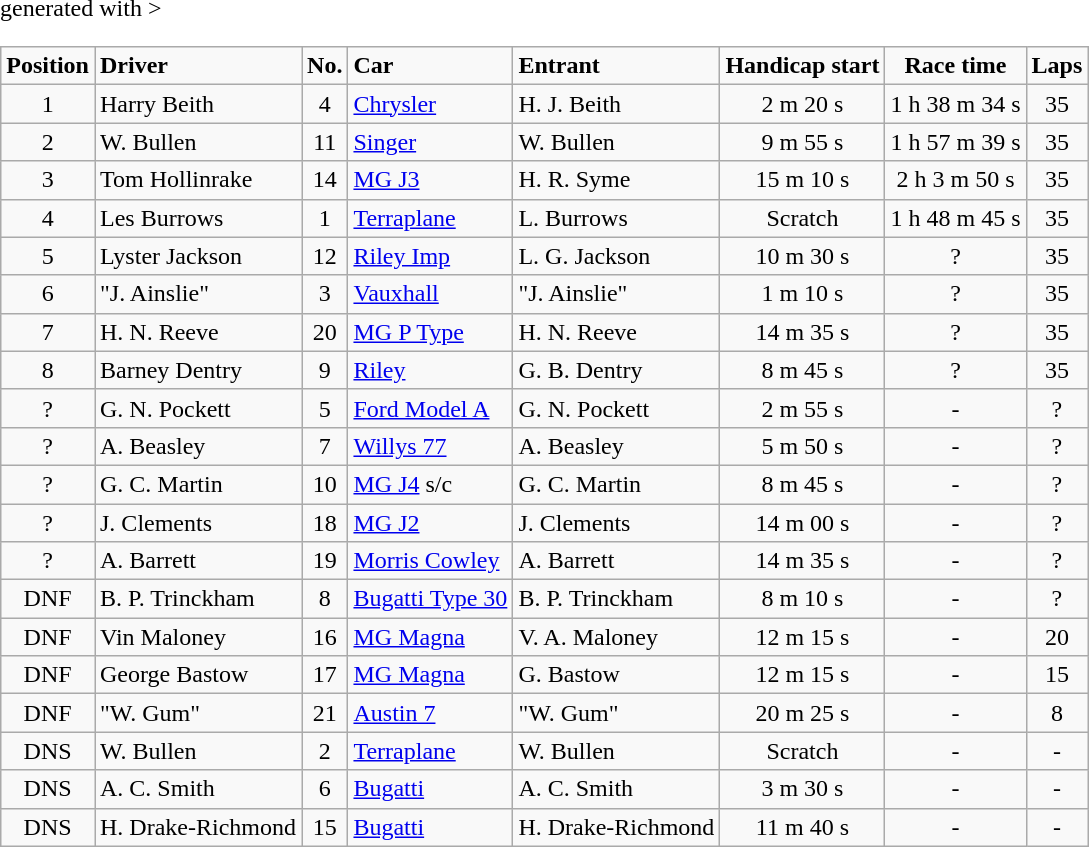<table class="wikitable" <hiddentext>generated with >
<tr style="font-weight:bold">
<td height="14" align="center">Position</td>
<td>Driver</td>
<td align="center">No.</td>
<td>Car</td>
<td>Entrant</td>
<td align="center">Handicap start</td>
<td align="center">Race time</td>
<td align="center">Laps</td>
</tr>
<tr>
<td height="14" align="center">1</td>
<td>Harry Beith</td>
<td align="center">4</td>
<td><a href='#'>Chrysler</a></td>
<td>H. J. Beith</td>
<td align="center">2 m 20 s</td>
<td align="center">1 h 38 m 34 s</td>
<td align="center">35</td>
</tr>
<tr>
<td height="14" align="center">2</td>
<td>W. Bullen</td>
<td align="center">11</td>
<td><a href='#'>Singer</a></td>
<td>W. Bullen</td>
<td align="center">9 m 55 s</td>
<td align="center">1 h 57 m 39 s</td>
<td align="center">35</td>
</tr>
<tr>
<td height="14" align="center">3</td>
<td>Tom Hollinrake</td>
<td align="center">14</td>
<td><a href='#'>MG J3</a></td>
<td>H. R. Syme</td>
<td align="center">15 m 10 s</td>
<td align="center">2 h 3 m 50 s</td>
<td align="center">35</td>
</tr>
<tr>
<td height="14" align="center">4</td>
<td>Les Burrows</td>
<td align="center">1</td>
<td><a href='#'>Terraplane</a></td>
<td>L. Burrows</td>
<td align="center">Scratch</td>
<td align="center">1 h 48 m 45 s</td>
<td align="center">35</td>
</tr>
<tr>
<td height="14" align="center">5</td>
<td>Lyster Jackson</td>
<td align="center">12</td>
<td><a href='#'>Riley Imp</a></td>
<td>L. G. Jackson</td>
<td align="center">10 m 30 s</td>
<td align="center">?</td>
<td align="center">35</td>
</tr>
<tr>
<td height="14" align="center">6</td>
<td>"J. Ainslie"</td>
<td align="center">3</td>
<td><a href='#'>Vauxhall</a></td>
<td>"J. Ainslie"</td>
<td align="center">1 m 10 s</td>
<td align="center">?</td>
<td align="center">35</td>
</tr>
<tr>
<td height="14" align="center">7</td>
<td>H. N. Reeve</td>
<td align="center">20</td>
<td><a href='#'>MG P Type</a></td>
<td>H. N. Reeve</td>
<td align="center">14 m 35 s</td>
<td align="center">?</td>
<td align="center">35</td>
</tr>
<tr>
<td height="14" align="center">8</td>
<td>Barney Dentry</td>
<td align="center">9</td>
<td><a href='#'>Riley</a></td>
<td>G. B. Dentry</td>
<td align="center">8 m 45 s</td>
<td align="center">?</td>
<td align="center">35</td>
</tr>
<tr>
<td height="14" align="center">?</td>
<td>G. N. Pockett</td>
<td align="center">5</td>
<td><a href='#'>Ford Model A</a></td>
<td>G. N. Pockett</td>
<td align="center">2 m 55 s</td>
<td align="center">-</td>
<td align="center">?</td>
</tr>
<tr>
<td height="14" align="center">?</td>
<td>A. Beasley</td>
<td align="center">7</td>
<td><a href='#'>Willys 77</a></td>
<td>A. Beasley</td>
<td align="center">5 m 50 s</td>
<td align="center">-</td>
<td align="center">?</td>
</tr>
<tr>
<td height="14" align="center">?</td>
<td>G. C. Martin</td>
<td align="center">10</td>
<td><a href='#'>MG J4</a> s/c</td>
<td>G. C. Martin</td>
<td align="center">8 m 45 s</td>
<td align="center">-</td>
<td align="center">?</td>
</tr>
<tr>
<td height="14" align="center">?</td>
<td>J. Clements</td>
<td align="center">18</td>
<td><a href='#'>MG J2</a></td>
<td>J. Clements</td>
<td align="center">14 m 00 s</td>
<td align="center">-</td>
<td align="center">?</td>
</tr>
<tr>
<td height="14" align="center">?</td>
<td>A. Barrett</td>
<td align="center">19</td>
<td><a href='#'>Morris Cowley</a></td>
<td>A. Barrett</td>
<td align="center">14 m 35 s</td>
<td align="center">-</td>
<td align="center">?</td>
</tr>
<tr>
<td height="14" align="center">DNF</td>
<td>B. P. Trinckham</td>
<td align="center">8</td>
<td><a href='#'>Bugatti Type 30</a></td>
<td>B. P. Trinckham</td>
<td align="center">8 m 10 s</td>
<td align="center">-</td>
<td align="center">?</td>
</tr>
<tr>
<td height="14" align="center">DNF</td>
<td>Vin Maloney</td>
<td align="center">16</td>
<td><a href='#'>MG Magna</a></td>
<td>V. A. Maloney</td>
<td align="center">12 m 15 s</td>
<td align="center">-</td>
<td align="center">20</td>
</tr>
<tr>
<td height="14" align="center">DNF</td>
<td>George Bastow</td>
<td align="center">17</td>
<td><a href='#'>MG Magna</a></td>
<td>G. Bastow</td>
<td align="center">12 m 15 s</td>
<td align="center">-</td>
<td align="center">15</td>
</tr>
<tr>
<td height="14" align="center">DNF</td>
<td>"W. Gum"</td>
<td align="center">21</td>
<td><a href='#'>Austin 7</a></td>
<td>"W. Gum"</td>
<td align="center">20 m 25 s</td>
<td align="center">-</td>
<td align="center">8</td>
</tr>
<tr>
<td height="14" align="center">DNS</td>
<td>W. Bullen</td>
<td align="center">2</td>
<td><a href='#'>Terraplane</a></td>
<td>W. Bullen</td>
<td align="center">Scratch</td>
<td align="center">-</td>
<td align="center">-</td>
</tr>
<tr>
<td height="14" align="center">DNS</td>
<td>A. C. Smith</td>
<td align="center">6</td>
<td><a href='#'>Bugatti</a></td>
<td>A. C. Smith</td>
<td align="center">3 m 30 s</td>
<td align="center">-</td>
<td align="center">-</td>
</tr>
<tr>
<td height="14" align="center">DNS</td>
<td>H. Drake-Richmond</td>
<td align="center">15</td>
<td><a href='#'>Bugatti</a></td>
<td>H. Drake-Richmond</td>
<td align="center">11 m 40 s</td>
<td align="center">-</td>
<td align="center">-</td>
</tr>
</table>
